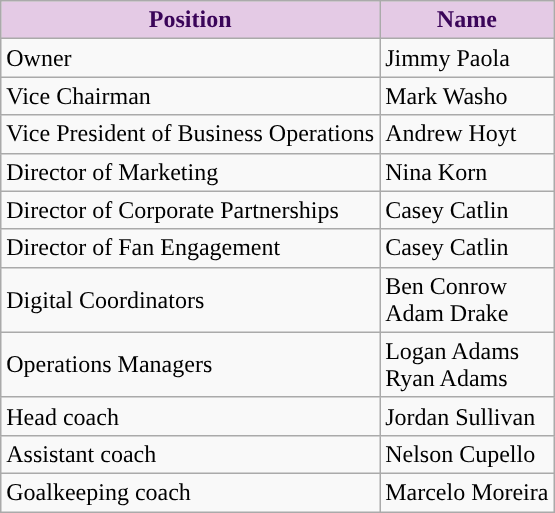<table class="wikitable">
<tr>
<th style="background:#E4CAE5; color:#3A0559;">Position</th>
<th style="background:#E4CAE5; color:#3A0559;">Name</th>
</tr>
<tr>
<td>Owner</td>
<td align=left> Jimmy Paola</td>
</tr>
<tr>
<td>Vice Chairman</td>
<td align=left> Mark Washo</td>
</tr>
<tr>
<td>Vice President of Business Operations</td>
<td align=left> Andrew Hoyt</td>
</tr>
<tr>
<td>Director of Marketing</td>
<td align=left> Nina Korn</td>
</tr>
<tr>
<td>Director of Corporate Partnerships</td>
<td align=left> Casey Catlin</td>
</tr>
<tr>
<td>Director of Fan Engagement</td>
<td align=left> Casey Catlin</td>
</tr>
<tr>
<td>Digital Coordinators</td>
<td align=left> Ben Conrow<br> Adam Drake</td>
</tr>
<tr>
<td>Operations Managers</td>
<td align=left> Logan Adams<br> Ryan Adams</td>
</tr>
<tr>
<td>Head coach</td>
<td align=left> Jordan Sullivan</td>
</tr>
<tr>
<td>Assistant coach</td>
<td align=left> Nelson Cupello</td>
</tr>
<tr>
<td>Goalkeeping coach</td>
<td align=left> Marcelo Moreira</td>
</tr>
</table>
